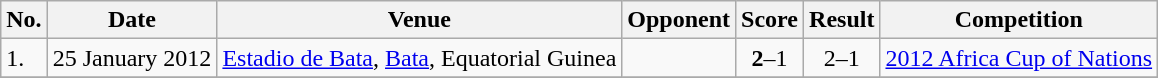<table class="wikitable">
<tr>
<th>No.</th>
<th>Date</th>
<th>Venue</th>
<th>Opponent</th>
<th>Score</th>
<th>Result</th>
<th>Competition</th>
</tr>
<tr>
<td>1.</td>
<td>25 January 2012</td>
<td><a href='#'>Estadio de Bata</a>, <a href='#'>Bata</a>, Equatorial Guinea</td>
<td></td>
<td style=text-align:center><strong>2</strong>–1</td>
<td style=text-align:center>2–1</td>
<td><a href='#'>2012 Africa Cup of Nations</a></td>
</tr>
<tr>
</tr>
</table>
